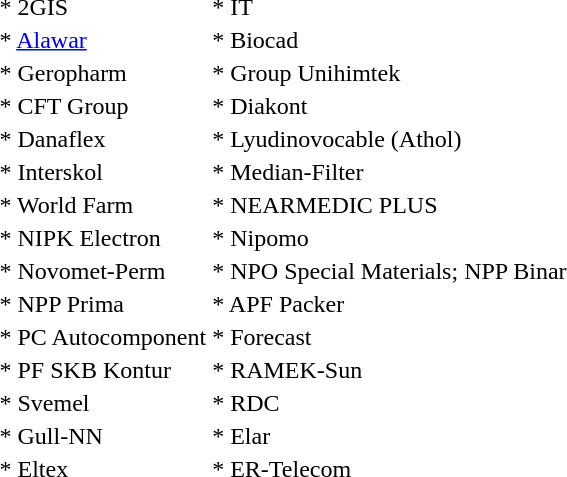<table>
<tr>
<td>* 2GIS</td>
<td>* IT</td>
</tr>
<tr>
<td>* <a href='#'>Alawar</a></td>
<td>* Biocad</td>
</tr>
<tr>
<td>* Geropharm</td>
<td>* Group Unihimtek</td>
</tr>
<tr>
<td>* CFT Group</td>
<td>* Diakont</td>
</tr>
<tr>
<td>* Danaflex</td>
<td>* Lyudinovocable (Athol)</td>
</tr>
<tr>
<td>* Interskol</td>
<td>* Median-Filter</td>
</tr>
<tr>
<td>* World Farm</td>
<td>* NEARMEDIC PLUS</td>
</tr>
<tr>
<td>* NIPK Electron</td>
<td>* Nipomo</td>
</tr>
<tr>
<td>* Novomet-Perm</td>
<td>* NPO Special Materials; NPP Binar</td>
</tr>
<tr>
<td>* NPP Prima</td>
<td>* APF Packer</td>
</tr>
<tr>
<td>* PC Autocomponent</td>
<td>* Forecast</td>
</tr>
<tr>
<td>* PF SKB Kontur</td>
<td>* RAMEK-Sun</td>
</tr>
<tr>
<td>* Svemel</td>
<td>* RDC</td>
</tr>
<tr>
<td>* Gull-NN</td>
<td>* Elar</td>
</tr>
<tr>
<td>* Eltex</td>
<td>* ER-Telecom</td>
</tr>
</table>
